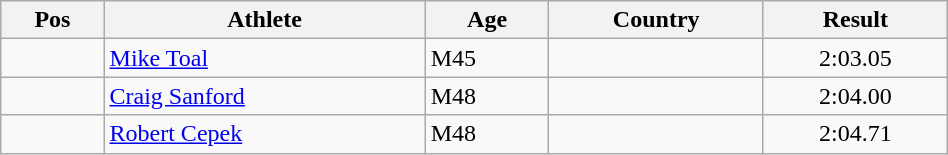<table class="wikitable"  style="text-align:center; width:50%;">
<tr>
<th>Pos</th>
<th>Athlete</th>
<th>Age</th>
<th>Country</th>
<th>Result</th>
</tr>
<tr>
<td align=center></td>
<td align=left><a href='#'>Mike Toal</a></td>
<td align=left>M45</td>
<td align=left></td>
<td>2:03.05</td>
</tr>
<tr>
<td align=center></td>
<td align=left><a href='#'>Craig Sanford</a></td>
<td align=left>M48</td>
<td align=left></td>
<td>2:04.00</td>
</tr>
<tr>
<td align=center></td>
<td align=left><a href='#'>Robert Cepek</a></td>
<td align=left>M48</td>
<td align=left></td>
<td>2:04.71</td>
</tr>
</table>
